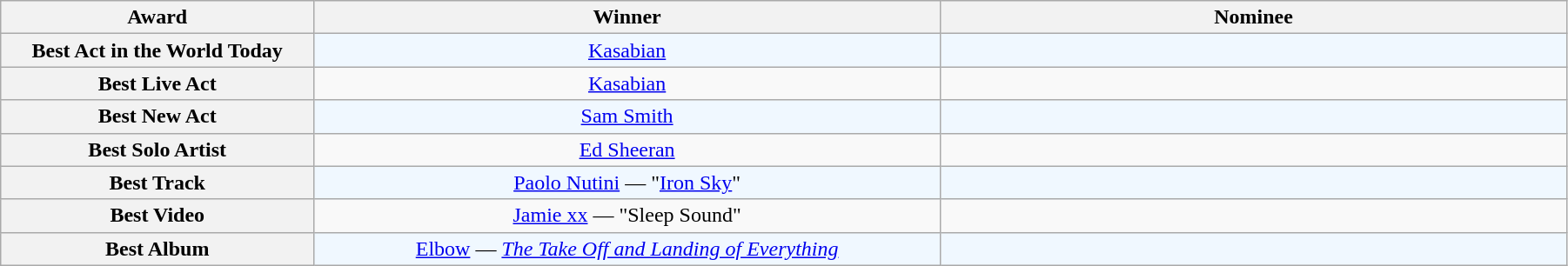<table class="wikitable" rowspan=2 style="text-align: center; width:95%;">
<tr>
<th scope="col" style="width:10%;">Award</th>
<th scope="col" style="width:20%;">Winner</th>
<th scope="col" style="width:20%;">Nominee</th>
</tr>
<tr>
<th scope="row" style="text-align:center">Best Act in the World Today</th>
<td style="background:#F0F8FF"><a href='#'>Kasabian</a></td>
<td style="background:#F0F8FF; font-size: 85%;"></td>
</tr>
<tr>
<th scope="row" style="text-align:center">Best Live Act</th>
<td><a href='#'>Kasabian</a></td>
<td style="font-size: 85%;"></td>
</tr>
<tr>
<th scope="row" style="text-align:center">Best New Act</th>
<td style="background:#F0F8FF"><a href='#'>Sam Smith</a></td>
<td style="background:#F0F8FF; font-size: 85%;"></td>
</tr>
<tr>
<th scope="row" style="text-align:center">Best Solo Artist</th>
<td><a href='#'>Ed Sheeran</a></td>
<td style="font-size: 85%;"></td>
</tr>
<tr>
<th scope="row" style="text-align:center">Best Track</th>
<td style="background:#F0F8FF"><a href='#'>Paolo Nutini</a> — "<a href='#'>Iron Sky</a>"</td>
<td style="background:#F0F8FF; font-size: 85%;"></td>
</tr>
<tr>
<th scope="row" style="text-align:center">Best Video</th>
<td><a href='#'>Jamie xx</a> — "Sleep Sound"</td>
<td style="font-size: 85%;"></td>
</tr>
<tr>
<th scope="row" style="text-align:center">Best Album</th>
<td style="background:#F0F8FF"><a href='#'>Elbow</a> — <em><a href='#'>The Take Off and Landing of Everything</a></em></td>
<td style="background:#F0F8FF; font-size: 85%;"></td>
</tr>
</table>
